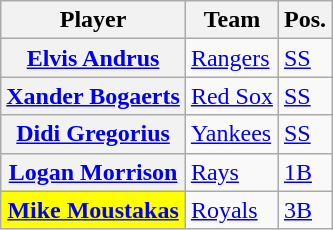<table class="wikitable plainrowheaders">
<tr>
<th scope="col">Player</th>
<th scope="col">Team</th>
<th scope="col">Pos.</th>
</tr>
<tr>
<th scope="row"><a href='#'>Elvis Andrus</a></th>
<td><a href='#'>Rangers</a></td>
<td><a href='#'>SS</a></td>
</tr>
<tr>
<th scope="row"><a href='#'>Xander Bogaerts</a></th>
<td><a href='#'>Red Sox</a></td>
<td><a href='#'>SS</a></td>
</tr>
<tr>
<th scope="row"><a href='#'>Didi Gregorius</a></th>
<td><a href='#'>Yankees</a></td>
<td><a href='#'>SS</a></td>
</tr>
<tr>
<th scope="row"><a href='#'>Logan Morrison</a></th>
<td><a href='#'>Rays</a></td>
<td><a href='#'>1B</a></td>
</tr>
<tr>
<th scope="row" style="background:yellow;"><a href='#'>Mike Moustakas</a></th>
<td><a href='#'>Royals</a></td>
<td><a href='#'>3B</a></td>
</tr>
</table>
